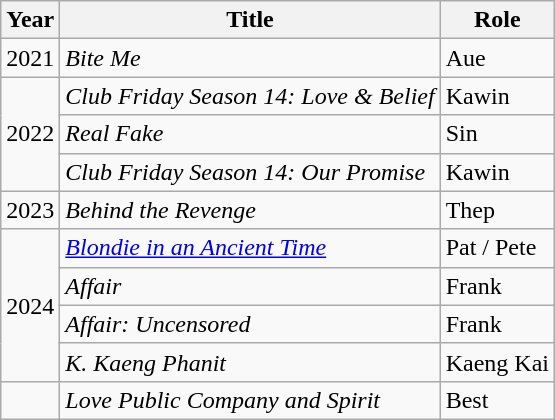<table class="wikitable">
<tr>
<th>Year</th>
<th>Title</th>
<th>Role</th>
</tr>
<tr>
<td>2021</td>
<td><em>Bite Me</em></td>
<td>Aue</td>
</tr>
<tr>
<td rowspan="3">2022</td>
<td><em>Club Friday Season 14: Love & Belief</em></td>
<td>Kawin</td>
</tr>
<tr>
<td><em>Real Fake</em></td>
<td>Sin</td>
</tr>
<tr>
<td><em>Club Friday Season 14: Our Promise</em></td>
<td>Kawin</td>
</tr>
<tr>
<td>2023</td>
<td><em>Behind the Revenge</em></td>
<td>Thep</td>
</tr>
<tr>
<td rowspan="4">2024</td>
<td><em><a href='#'>Blondie in an Ancient Time</a></em></td>
<td>Pat / Pete</td>
</tr>
<tr>
<td><em>Affair</em></td>
<td>Frank</td>
</tr>
<tr>
<td><em>Affair: Uncensored</em></td>
<td>Frank</td>
</tr>
<tr>
<td><em>K. Kaeng Phanit</em></td>
<td>Kaeng Kai</td>
</tr>
<tr>
<td></td>
<td><em>Love Public Company and Spirit</em></td>
<td>Best</td>
</tr>
</table>
